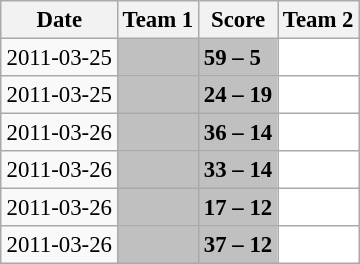<table class="wikitable" style="margin:0.5em auto; font-size:95%">
<tr>
<th>Date</th>
<th>Team 1</th>
<th>Score</th>
<th>Team 2</th>
</tr>
<tr>
<td>2011-03-25</td>
<td bgcolor="silver"></td>
<td bgcolor="silver"><strong>59 – 5</strong></td>
<td bgcolor="white"></td>
</tr>
<tr>
<td>2011-03-25</td>
<td bgcolor="silver"></td>
<td bgcolor="silver"><strong>24 – 19</strong></td>
<td bgcolor="white"></td>
</tr>
<tr>
<td>2011-03-26</td>
<td bgcolor="silver"></td>
<td bgcolor="silver"><strong>36 – 14</strong></td>
<td bgcolor="white"></td>
</tr>
<tr>
<td>2011-03-26</td>
<td bgcolor="silver"></td>
<td bgcolor="silver"><strong>33 – 14</strong></td>
<td bgcolor="white"></td>
</tr>
<tr>
<td>2011-03-26</td>
<td bgcolor="silver"></td>
<td bgcolor="silver"><strong>17 – 12</strong></td>
<td bgcolor="white"></td>
</tr>
<tr>
<td>2011-03-26</td>
<td bgcolor="silver"></td>
<td bgcolor="silver"><strong>37 – 12</strong></td>
<td bgcolor="white"></td>
</tr>
</table>
